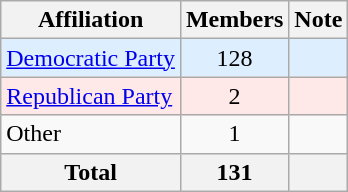<table class="wikitable">
<tr>
<th valign="bottom">Affiliation</th>
<th valign="bottom">Members</th>
<th valign="bottom">Note</th>
</tr>
<tr>
<td bgcolor="#DDEEFF"><a href='#'>Democratic Party</a></td>
<td bgcolor="#DDEEFF" align="center">128</td>
<td bgcolor="#DDEEFF"></td>
</tr>
<tr>
<td bgcolor="#FFE8E8"><a href='#'>Republican Party</a></td>
<td bgcolor="#FFE8E8" align="center">2</td>
<td bgcolor="#FFE8E8"></td>
</tr>
<tr>
<td>Other</td>
<td align="center">1</td>
<td></td>
</tr>
<tr>
<th align="center"><strong>Total</strong></th>
<th align="center"><strong>131</strong></th>
<th></th>
</tr>
</table>
